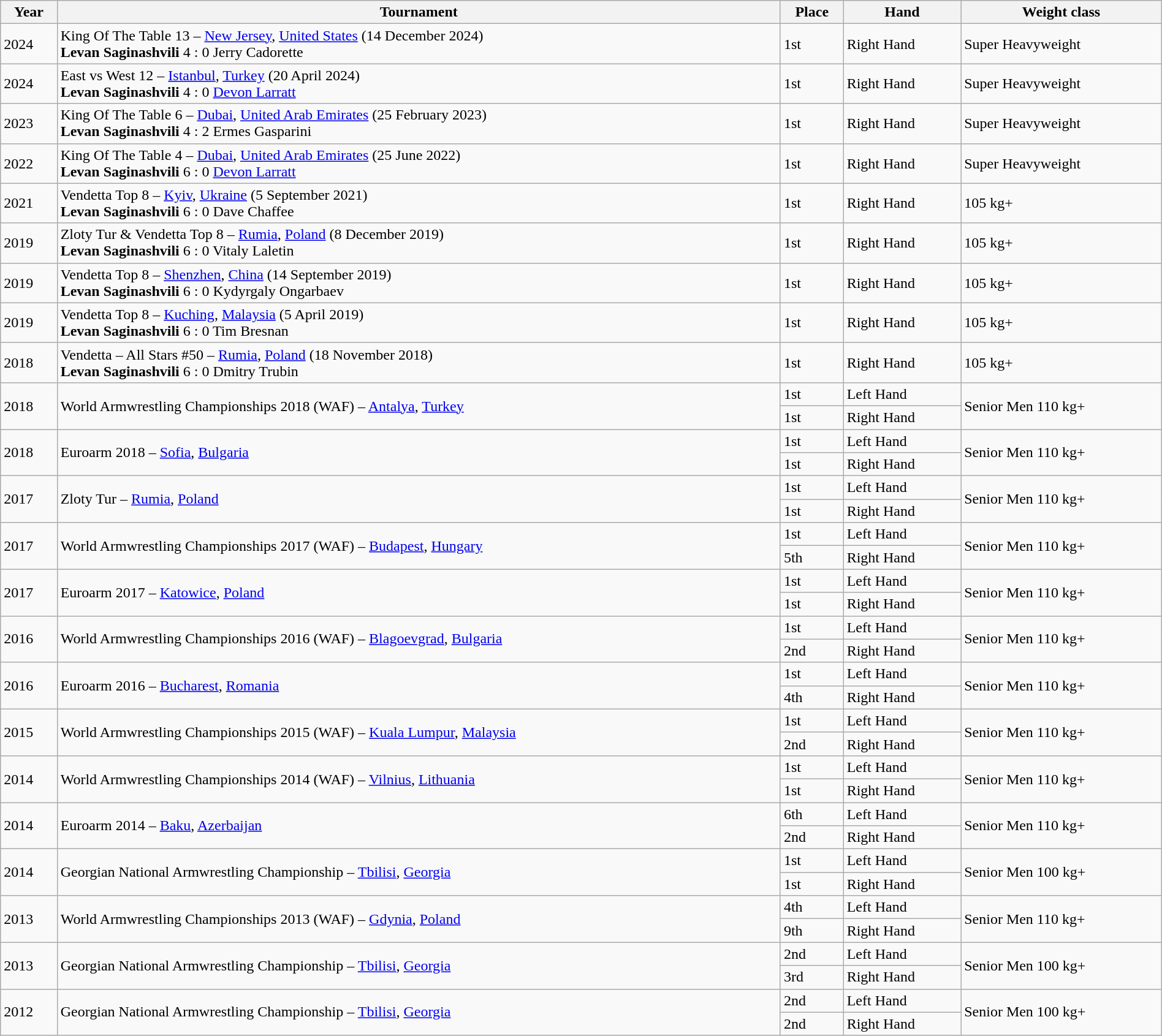<table class="wikitable"  style="text-align:left; width:100%;">
<tr>
<th><strong>Year</strong></th>
<th>Tournament</th>
<th>Place</th>
<th>Hand</th>
<th>Weight class</th>
</tr>
<tr>
<td>2024</td>
<td>King Of The Table 13 – <a href='#'>New Jersey</a>, <a href='#'>United States</a> (14 December 2024)<br><strong>Levan Saginashvili</strong> 4 : 0 Jerry Cadorette</td>
<td>1st</td>
<td>Right Hand</td>
<td>Super Heavyweight</td>
</tr>
<tr>
<td>2024</td>
<td>East vs West 12 – <a href='#'>Istanbul</a>, <a href='#'>Turkey</a> (20 April 2024)<br><strong>Levan Saginashvili</strong> 4 : 0 <a href='#'>Devon Larratt</a></td>
<td>1st</td>
<td>Right Hand</td>
<td>Super Heavyweight</td>
</tr>
<tr>
<td>2023</td>
<td>King Of The Table 6 – <a href='#'>Dubai</a>, <a href='#'>United Arab Emirates</a> (25 February 2023)<br><strong>Levan Saginashvili</strong> 4 : 2 Ermes Gasparini</td>
<td>1st</td>
<td>Right Hand</td>
<td>Super Heavyweight</td>
</tr>
<tr>
<td>2022</td>
<td>King Of The Table 4 – <a href='#'>Dubai</a>, <a href='#'>United Arab Emirates</a> (25 June 2022)<br><strong>Levan Saginashvili</strong> 6 : 0 <a href='#'>Devon Larratt</a></td>
<td>1st</td>
<td>Right Hand</td>
<td>Super Heavyweight</td>
</tr>
<tr>
<td>2021</td>
<td>Vendetta Top 8 – <a href='#'>Kyiv</a>, <a href='#'>Ukraine</a> (5 September 2021)<br><strong>Levan Saginashvili</strong> 6 : 0  Dave Chaffee</td>
<td>1st</td>
<td>Right Hand</td>
<td>105 kg+</td>
</tr>
<tr>
<td>2019</td>
<td>Zloty Tur & Vendetta Top 8 – <a href='#'>Rumia</a>, <a href='#'>Poland</a> (8 December 2019)<br><strong>Levan Saginashvili</strong> 6 : 0 Vitaly Laletin</td>
<td>1st</td>
<td>Right Hand</td>
<td>105 kg+</td>
</tr>
<tr>
<td>2019</td>
<td>Vendetta Top 8 – <a href='#'>Shenzhen</a>, <a href='#'>China</a> (14 September 2019)<br><strong>Levan Saginashvili</strong> 6 : 0 Kydyrgaly Ongarbaev</td>
<td>1st</td>
<td>Right Hand</td>
<td>105 kg+</td>
</tr>
<tr>
<td>2019</td>
<td>Vendetta Top 8 – <a href='#'>Kuching</a>, <a href='#'>Malaysia</a> (5 April 2019)<br><strong>Levan Saginashvili</strong> 6 : 0 Tim Bresnan</td>
<td>1st</td>
<td>Right Hand</td>
<td>105 kg+</td>
</tr>
<tr>
<td>2018</td>
<td>Vendetta – All Stars #50 – <a href='#'>Rumia</a>, <a href='#'>Poland</a> (18 November 2018)<br><strong>Levan Saginashvili</strong> 6 : 0 Dmitry Trubin</td>
<td>1st</td>
<td>Right Hand</td>
<td>105 kg+</td>
</tr>
<tr>
<td rowspan="2">2018</td>
<td rowspan="2">World Armwrestling Championships 2018 (WAF) –  <a href='#'>Antalya</a>, <a href='#'>Turkey</a></td>
<td>1st</td>
<td>Left Hand</td>
<td rowspan="2">Senior Men 110 kg+</td>
</tr>
<tr>
<td>1st</td>
<td>Right Hand</td>
</tr>
<tr>
<td rowspan="2">2018</td>
<td rowspan="2">Euroarm 2018 – <a href='#'>Sofia</a>, <a href='#'>Bulgaria</a></td>
<td>1st</td>
<td>Left Hand</td>
<td rowspan="2">Senior Men 110 kg+</td>
</tr>
<tr>
<td>1st</td>
<td>Right Hand</td>
</tr>
<tr>
<td rowspan="2">2017</td>
<td rowspan="2">Zloty Tur – <a href='#'>Rumia</a>, <a href='#'>Poland</a></td>
<td>1st</td>
<td>Left Hand</td>
<td rowspan="2">Senior Men 110 kg+</td>
</tr>
<tr>
<td>1st</td>
<td>Right Hand</td>
</tr>
<tr>
<td rowspan="2">2017</td>
<td rowspan="2">World Armwrestling Championships 2017 (WAF) – <a href='#'>Budapest</a>, <a href='#'>Hungary</a></td>
<td>1st</td>
<td>Left Hand</td>
<td rowspan="2">Senior Men 110 kg+</td>
</tr>
<tr>
<td>5th</td>
<td>Right Hand</td>
</tr>
<tr>
<td rowspan="2">2017</td>
<td rowspan="2">Euroarm 2017 – <a href='#'>Katowice</a>, <a href='#'>Poland</a></td>
<td>1st</td>
<td>Left Hand</td>
<td rowspan="2">Senior Men 110 kg+</td>
</tr>
<tr>
<td>1st</td>
<td>Right Hand</td>
</tr>
<tr>
<td rowspan="2">2016</td>
<td rowspan="2">World Armwrestling Championships 2016 (WAF) – <a href='#'>Blagoevgrad</a>, <a href='#'>Bulgaria</a></td>
<td>1st</td>
<td>Left Hand</td>
<td rowspan="2">Senior Men 110 kg+</td>
</tr>
<tr>
<td>2nd</td>
<td>Right Hand</td>
</tr>
<tr>
<td rowspan="2">2016</td>
<td rowspan="2">Euroarm 2016 – <a href='#'>Bucharest</a>, <a href='#'>Romania</a></td>
<td>1st</td>
<td>Left Hand</td>
<td rowspan="2">Senior Men 110 kg+</td>
</tr>
<tr>
<td>4th</td>
<td>Right Hand</td>
</tr>
<tr>
<td rowspan="2">2015</td>
<td rowspan="2">World Armwrestling Championships 2015 (WAF) – <a href='#'>Kuala Lumpur</a>, <a href='#'>Malaysia</a></td>
<td>1st</td>
<td>Left Hand</td>
<td rowspan="2">Senior Men 110 kg+</td>
</tr>
<tr>
<td>2nd</td>
<td>Right Hand</td>
</tr>
<tr>
<td rowspan="2">2014</td>
<td rowspan="2">World Armwrestling Championships 2014 (WAF) – <a href='#'>Vilnius</a>, <a href='#'>Lithuania</a></td>
<td>1st</td>
<td>Left Hand</td>
<td rowspan="2">Senior Men 110 kg+</td>
</tr>
<tr>
<td>1st</td>
<td>Right Hand</td>
</tr>
<tr>
<td rowspan="2">2014</td>
<td rowspan="2">Euroarm 2014 – <a href='#'>Baku</a>, <a href='#'>Azerbaijan</a></td>
<td>6th</td>
<td>Left Hand</td>
<td rowspan="2">Senior Men 110 kg+</td>
</tr>
<tr>
<td>2nd</td>
<td>Right Hand</td>
</tr>
<tr>
<td rowspan="2">2014</td>
<td rowspan="2">Georgian National Armwrestling Championship – <a href='#'>Tbilisi</a>, <a href='#'>Georgia</a></td>
<td>1st</td>
<td>Left Hand</td>
<td rowspan="2">Senior Men 100 kg+</td>
</tr>
<tr>
<td>1st</td>
<td>Right Hand</td>
</tr>
<tr>
<td rowspan="2">2013</td>
<td rowspan="2">World Armwrestling Championships 2013 (WAF) – <a href='#'>Gdynia</a>, <a href='#'>Poland</a></td>
<td>4th</td>
<td>Left Hand</td>
<td rowspan="2">Senior Men 110 kg+</td>
</tr>
<tr>
<td>9th</td>
<td>Right Hand</td>
</tr>
<tr>
<td rowspan="2">2013</td>
<td rowspan="2">Georgian National Armwrestling Championship – <a href='#'>Tbilisi</a>, <a href='#'>Georgia</a></td>
<td>2nd</td>
<td>Left Hand</td>
<td rowspan="2">Senior Men 100 kg+</td>
</tr>
<tr>
<td>3rd</td>
<td>Right Hand</td>
</tr>
<tr>
<td rowspan="2">2012</td>
<td rowspan="2">Georgian National Armwrestling Championship – <a href='#'>Tbilisi</a>, <a href='#'>Georgia</a></td>
<td>2nd</td>
<td>Left Hand</td>
<td rowspan="2">Senior Men 100 kg+</td>
</tr>
<tr>
<td>2nd</td>
<td>Right Hand</td>
</tr>
</table>
